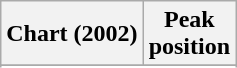<table class="wikitable sortable plainrowheaders">
<tr>
<th scope="col">Chart (2002)</th>
<th scope="col">Peak<br>position</th>
</tr>
<tr>
</tr>
<tr>
</tr>
</table>
